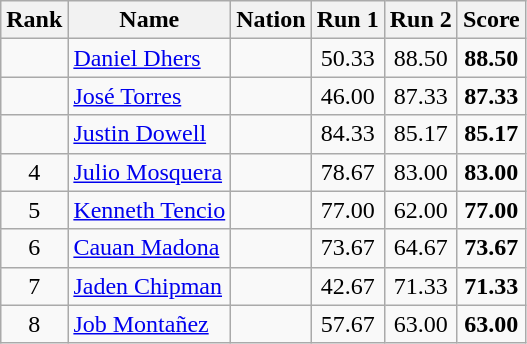<table class="wikitable sortable" style="text-align:center">
<tr>
<th>Rank</th>
<th>Name</th>
<th>Nation</th>
<th>Run 1</th>
<th>Run 2</th>
<th>Score</th>
</tr>
<tr>
<td></td>
<td align=left><a href='#'>Daniel Dhers</a></td>
<td align=left></td>
<td>50.33</td>
<td>88.50</td>
<td><strong>88.50</strong></td>
</tr>
<tr>
<td></td>
<td align=left><a href='#'>José Torres</a></td>
<td align=left></td>
<td>46.00</td>
<td>87.33</td>
<td><strong>87.33</strong></td>
</tr>
<tr>
<td></td>
<td align=left><a href='#'>Justin Dowell</a></td>
<td align=left></td>
<td>84.33</td>
<td>85.17</td>
<td><strong>85.17</strong></td>
</tr>
<tr>
<td>4</td>
<td align=left><a href='#'>Julio Mosquera</a></td>
<td align=left></td>
<td>78.67</td>
<td>83.00</td>
<td><strong>83.00</strong></td>
</tr>
<tr>
<td>5</td>
<td align=left><a href='#'>Kenneth Tencio</a></td>
<td align=left></td>
<td>77.00</td>
<td>62.00</td>
<td><strong>77.00</strong></td>
</tr>
<tr>
<td>6</td>
<td align=left><a href='#'>Cauan Madona</a></td>
<td align=left></td>
<td>73.67</td>
<td>64.67</td>
<td><strong>73.67</strong></td>
</tr>
<tr>
<td>7</td>
<td align=left><a href='#'>Jaden Chipman</a></td>
<td align=left></td>
<td>42.67</td>
<td>71.33</td>
<td><strong>71.33</strong></td>
</tr>
<tr>
<td>8</td>
<td align=left><a href='#'>Job Montañez</a></td>
<td align=left></td>
<td>57.67</td>
<td>63.00</td>
<td><strong>63.00</strong></td>
</tr>
</table>
